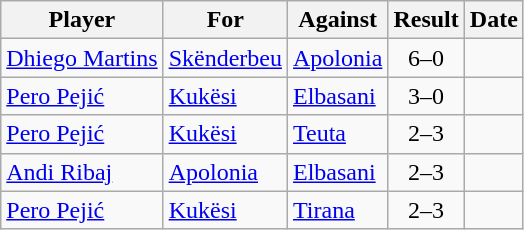<table class="wikitable sortable">
<tr>
<th>Player</th>
<th>For</th>
<th>Against</th>
<th style="text-align:center">Result</th>
<th>Date</th>
</tr>
<tr>
<td> <a href='#'>Dhiego Martins</a></td>
<td><a href='#'>Skënderbeu</a></td>
<td><a href='#'>Apolonia</a></td>
<td style="text-align:center;">6–0</td>
<td></td>
</tr>
<tr>
<td> <a href='#'>Pero Pejić</a></td>
<td><a href='#'>Kukësi</a></td>
<td><a href='#'>Elbasani</a></td>
<td style="text-align:center;">3–0</td>
<td></td>
</tr>
<tr>
<td> <a href='#'>Pero Pejić</a></td>
<td><a href='#'>Kukësi</a></td>
<td><a href='#'>Teuta</a></td>
<td style="text-align:center;">2–3</td>
<td></td>
</tr>
<tr>
<td> <a href='#'>Andi Ribaj</a></td>
<td><a href='#'>Apolonia</a></td>
<td><a href='#'>Elbasani</a></td>
<td style="text-align:center;">2–3</td>
<td></td>
</tr>
<tr>
<td> <a href='#'>Pero Pejić</a></td>
<td><a href='#'>Kukësi</a></td>
<td><a href='#'>Tirana</a></td>
<td style="text-align:center;">2–3</td>
<td></td>
</tr>
</table>
